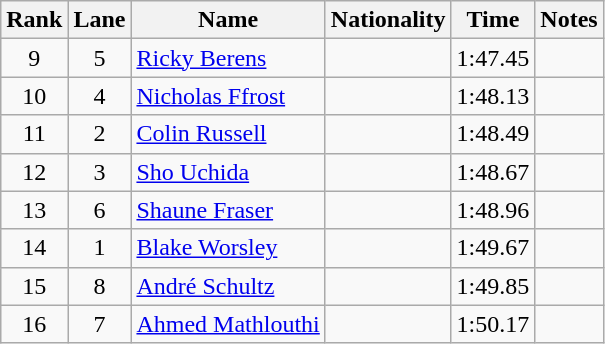<table class="wikitable sortable" style="text-align:center">
<tr>
<th>Rank</th>
<th>Lane</th>
<th>Name</th>
<th>Nationality</th>
<th>Time</th>
<th>Notes</th>
</tr>
<tr>
<td>9</td>
<td>5</td>
<td align=left><a href='#'>Ricky Berens</a></td>
<td align=left></td>
<td>1:47.45</td>
<td></td>
</tr>
<tr>
<td>10</td>
<td>4</td>
<td align=left><a href='#'>Nicholas Ffrost</a></td>
<td align=left></td>
<td>1:48.13</td>
<td></td>
</tr>
<tr>
<td>11</td>
<td>2</td>
<td align=left><a href='#'>Colin Russell</a></td>
<td align=left></td>
<td>1:48.49</td>
<td></td>
</tr>
<tr>
<td>12</td>
<td>3</td>
<td align=left><a href='#'>Sho Uchida</a></td>
<td align=left></td>
<td>1:48.67</td>
<td></td>
</tr>
<tr>
<td>13</td>
<td>6</td>
<td align=left><a href='#'>Shaune Fraser</a></td>
<td align=left></td>
<td>1:48.96</td>
<td></td>
</tr>
<tr>
<td>14</td>
<td>1</td>
<td align=left><a href='#'>Blake Worsley</a></td>
<td align=left></td>
<td>1:49.67</td>
<td></td>
</tr>
<tr>
<td>15</td>
<td>8</td>
<td align=left><a href='#'>André Schultz</a></td>
<td align=left></td>
<td>1:49.85</td>
<td></td>
</tr>
<tr>
<td>16</td>
<td>7</td>
<td align=left><a href='#'>Ahmed Mathlouthi</a></td>
<td align=left></td>
<td>1:50.17</td>
<td></td>
</tr>
</table>
